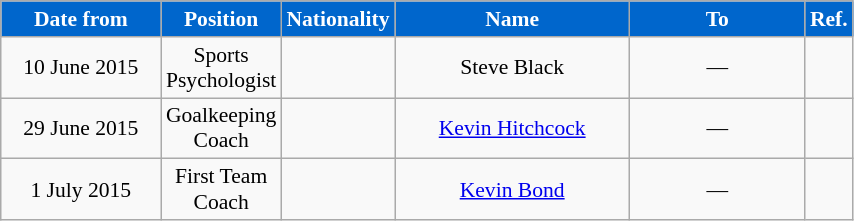<table class="wikitable"  style="text-align:center; font-size:90%; ">
<tr>
<th style="background:#0066CC; color:#FFFFFF; width:100px;">Date from</th>
<th style="background:#0066CC; color:#FFFFFF; width:50px;">Position</th>
<th style="background:#0066CC; color:#FFFFFF; width:50px;">Nationality</th>
<th style="background:#0066CC; color:#FFFFFF; width:150px;">Name</th>
<th style="background:#0066CC; color:#FFFFFF; width:110px;">To</th>
<th style="background:#0066CC; color:#FFFFFF; width:25px;">Ref.</th>
</tr>
<tr>
<td>10 June 2015</td>
<td>Sports Psychologist</td>
<td></td>
<td>Steve Black</td>
<td>—</td>
<td></td>
</tr>
<tr>
<td>29 June 2015</td>
<td>Goalkeeping Coach</td>
<td></td>
<td><a href='#'>Kevin Hitchcock</a></td>
<td>—</td>
<td></td>
</tr>
<tr>
<td>1 July 2015</td>
<td>First Team Coach</td>
<td></td>
<td><a href='#'>Kevin Bond</a></td>
<td>—</td>
<td></td>
</tr>
</table>
